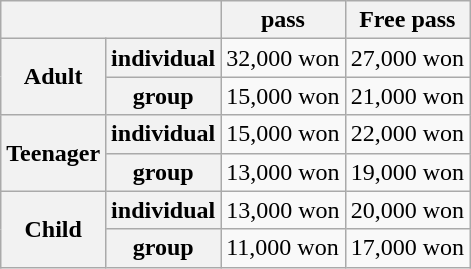<table class="wikitable">
<tr>
<th colspan="2"></th>
<th>pass</th>
<th>Free pass</th>
</tr>
<tr>
<th rowspan="2">Adult</th>
<th>individual</th>
<td>32,000 won</td>
<td>27,000 won</td>
</tr>
<tr>
<th>group</th>
<td>15,000 won</td>
<td>21,000 won</td>
</tr>
<tr>
<th rowspan="2">Teenager</th>
<th>individual</th>
<td>15,000 won</td>
<td>22,000 won</td>
</tr>
<tr>
<th>group</th>
<td>13,000 won</td>
<td>19,000 won</td>
</tr>
<tr>
<th rowspan="2">Child</th>
<th>individual</th>
<td>13,000 won</td>
<td>20,000 won</td>
</tr>
<tr>
<th>group</th>
<td>11,000 won</td>
<td>17,000 won</td>
</tr>
</table>
